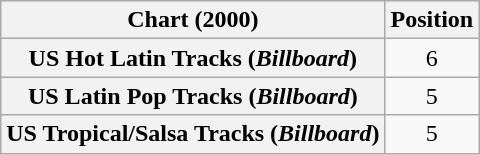<table class="wikitable sortable plainrowheaders" style="text-align:center">
<tr>
<th>Chart (2000)</th>
<th>Position</th>
</tr>
<tr>
<th scope="row">US Hot Latin Tracks (<em>Billboard</em>)</th>
<td>6</td>
</tr>
<tr>
<th scope="row">US Latin Pop Tracks (<em>Billboard</em>)</th>
<td>5</td>
</tr>
<tr>
<th scope="row">US Tropical/Salsa Tracks (<em>Billboard</em>)</th>
<td>5</td>
</tr>
</table>
